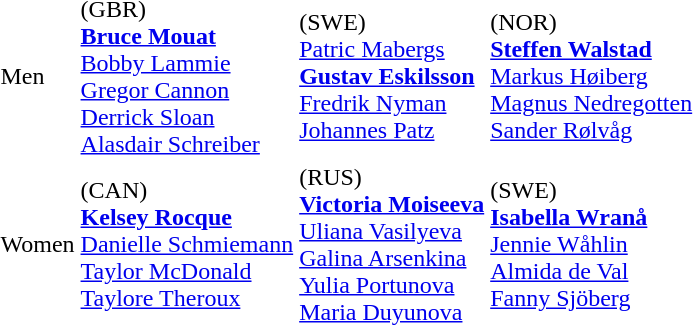<table>
<tr>
<td>Men</td>
<td> (GBR)<br><strong><a href='#'>Bruce Mouat</a></strong><br><a href='#'>Bobby Lammie</a><br><a href='#'>Gregor Cannon</a><br><a href='#'>Derrick Sloan</a><br><a href='#'>Alasdair Schreiber</a></td>
<td> (SWE)<br><a href='#'>Patric Mabergs</a><br><strong><a href='#'>Gustav Eskilsson</a></strong><br><a href='#'>Fredrik Nyman</a><br><a href='#'>Johannes Patz</a></td>
<td> (NOR)<br><strong><a href='#'>Steffen Walstad</a></strong><br><a href='#'>Markus Høiberg</a><br><a href='#'>Magnus Nedregotten</a><br><a href='#'>Sander Rølvåg</a></td>
</tr>
<tr>
<td>Women</td>
<td> (CAN)<br><strong><a href='#'>Kelsey Rocque</a></strong><br><a href='#'>Danielle Schmiemann</a><br><a href='#'>Taylor McDonald</a><br><a href='#'>Taylore Theroux</a></td>
<td> (RUS)<br><strong><a href='#'>Victoria Moiseeva</a></strong><br><a href='#'>Uliana Vasilyeva</a><br><a href='#'>Galina Arsenkina</a><br><a href='#'>Yulia Portunova</a><br><a href='#'>Maria Duyunova</a></td>
<td> (SWE)<br><strong><a href='#'>Isabella Wranå</a></strong><br><a href='#'>Jennie Wåhlin</a><br><a href='#'>Almida de Val</a><br><a href='#'>Fanny Sjöberg</a></td>
</tr>
</table>
